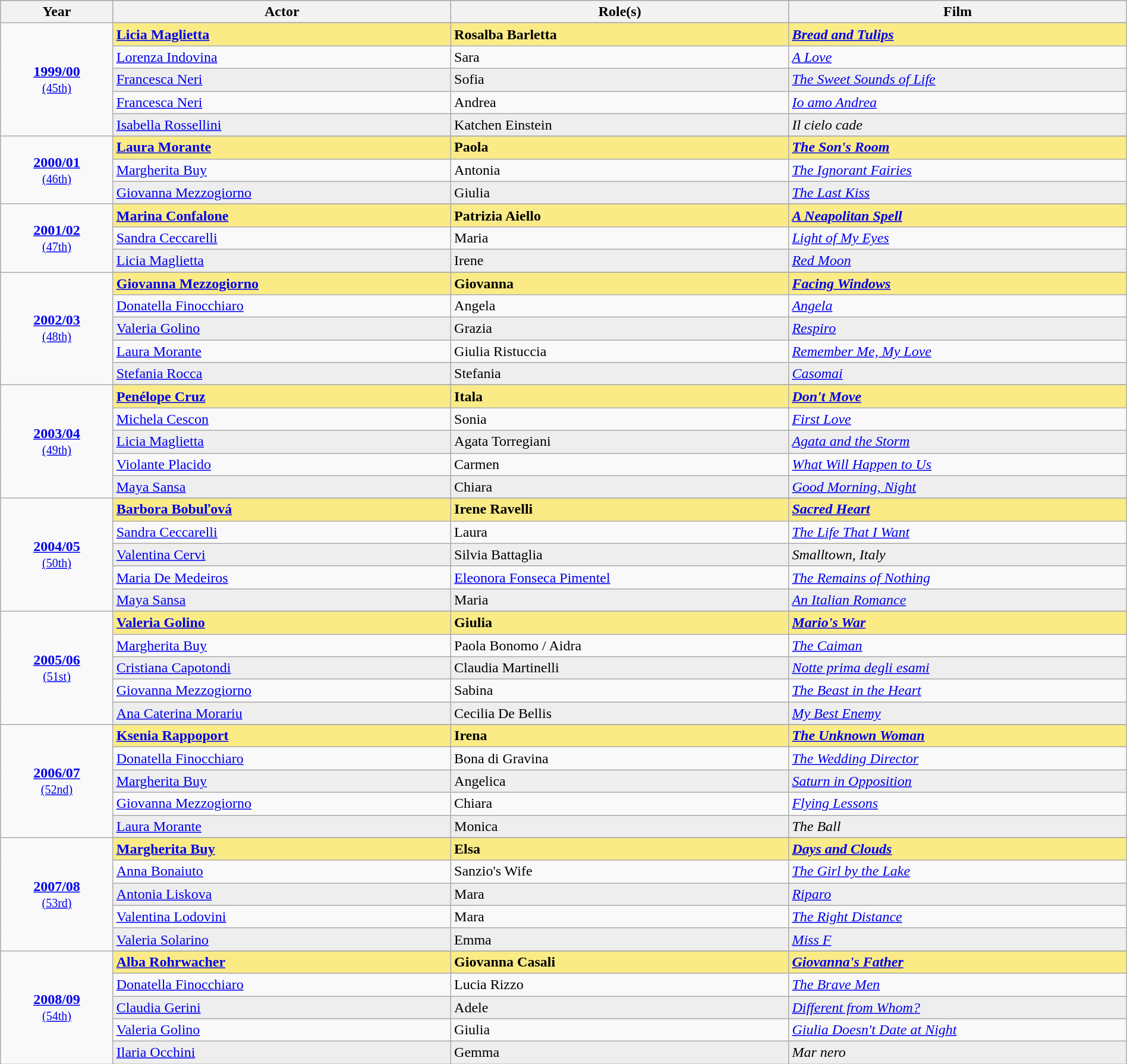<table class="wikitable" style="width:100%">
<tr bgcolor="#bebebe">
<th width="10%">Year</th>
<th width="30%">Actor</th>
<th width="30%">Role(s)</th>
<th width="30%">Film</th>
</tr>
<tr>
<td rowspan=6 style="text-align:center"><strong><a href='#'>1999/00</a></strong><br><small><a href='#'>(45th)</a></small></td>
</tr>
<tr style="background:#FAEB86">
<td><strong><a href='#'>Licia Maglietta</a></strong></td>
<td><strong>Rosalba Barletta</strong></td>
<td><strong><em><a href='#'>Bread and Tulips</a></em></strong></td>
</tr>
<tr>
<td><a href='#'>Lorenza Indovina</a></td>
<td>Sara</td>
<td><em><a href='#'>A Love</a></em></td>
</tr>
<tr style="background:#eee;">
<td><a href='#'>Francesca Neri</a></td>
<td>Sofia</td>
<td><em><a href='#'>The Sweet Sounds of Life</a></em></td>
</tr>
<tr>
<td><a href='#'>Francesca Neri</a></td>
<td>Andrea</td>
<td><em><a href='#'>Io amo Andrea</a></em></td>
</tr>
<tr style="background:#eee;">
<td><a href='#'>Isabella Rossellini</a></td>
<td>Katchen Einstein</td>
<td><em>Il cielo cade</em></td>
</tr>
<tr>
<td rowspan=4 style="text-align:center"><strong><a href='#'>2000/01</a></strong><br><small><a href='#'>(46th)</a></small></td>
</tr>
<tr style="background:#FAEB86">
<td><strong><a href='#'>Laura Morante</a></strong></td>
<td><strong>Paola</strong></td>
<td><strong><em><a href='#'>The Son's Room</a></em></strong></td>
</tr>
<tr>
<td><a href='#'>Margherita Buy</a></td>
<td>Antonia</td>
<td><em><a href='#'>The Ignorant Fairies</a></em></td>
</tr>
<tr style="background:#eee;">
<td><a href='#'>Giovanna Mezzogiorno</a></td>
<td>Giulia</td>
<td><em><a href='#'>The Last Kiss</a></em></td>
</tr>
<tr>
<td rowspan=4 style="text-align:center"><strong><a href='#'>2001/02</a></strong><br><small><a href='#'>(47th)</a></small></td>
</tr>
<tr style="background:#FAEB86">
<td><strong><a href='#'>Marina Confalone</a></strong></td>
<td><strong>Patrizia Aiello</strong></td>
<td><strong><em><a href='#'>A Neapolitan Spell</a></em></strong></td>
</tr>
<tr>
<td><a href='#'>Sandra Ceccarelli</a></td>
<td>Maria</td>
<td><em><a href='#'>Light of My Eyes</a></em></td>
</tr>
<tr style="background:#eee;">
<td><a href='#'>Licia Maglietta</a></td>
<td>Irene</td>
<td><em><a href='#'>Red Moon</a></em></td>
</tr>
<tr>
<td rowspan=6 style="text-align:center"><strong><a href='#'>2002/03</a></strong><br><small><a href='#'>(48th)</a></small></td>
</tr>
<tr style="background:#FAEB86">
<td><strong><a href='#'>Giovanna Mezzogiorno</a></strong></td>
<td><strong>Giovanna</strong></td>
<td><strong><em><a href='#'>Facing Windows</a></em></strong></td>
</tr>
<tr>
<td><a href='#'>Donatella Finocchiaro</a></td>
<td>Angela</td>
<td><em><a href='#'>Angela</a></em></td>
</tr>
<tr style="background:#eee;">
<td><a href='#'>Valeria Golino</a></td>
<td>Grazia</td>
<td><em><a href='#'>Respiro</a></em></td>
</tr>
<tr>
<td><a href='#'>Laura Morante</a></td>
<td>Giulia Ristuccia</td>
<td><em><a href='#'>Remember Me, My Love</a></em></td>
</tr>
<tr style="background:#eee;">
<td><a href='#'>Stefania Rocca</a></td>
<td>Stefania</td>
<td><em><a href='#'>Casomai</a></em></td>
</tr>
<tr>
<td rowspan=6 style="text-align:center"><strong><a href='#'>2003/04</a></strong><br><small><a href='#'>(49th)</a></small></td>
</tr>
<tr style="background:#FAEB86">
<td><strong><a href='#'>Penélope Cruz</a></strong></td>
<td><strong>Itala</strong></td>
<td><strong><em><a href='#'>Don't Move</a></em></strong></td>
</tr>
<tr>
<td><a href='#'>Michela Cescon</a></td>
<td>Sonia</td>
<td><em><a href='#'>First Love</a></em></td>
</tr>
<tr style="background:#eee;">
<td><a href='#'>Licia Maglietta</a></td>
<td>Agata Torregiani</td>
<td><em><a href='#'>Agata and the Storm</a></em></td>
</tr>
<tr>
<td><a href='#'>Violante Placido</a></td>
<td>Carmen</td>
<td><em><a href='#'>What Will Happen to Us</a></em></td>
</tr>
<tr style="background:#eee;">
<td><a href='#'>Maya Sansa</a></td>
<td>Chiara</td>
<td><em><a href='#'>Good Morning, Night</a></em></td>
</tr>
<tr>
<td rowspan=6 style="text-align:center"><strong><a href='#'>2004/05</a></strong><br><small><a href='#'>(50th)</a></small></td>
</tr>
<tr style="background:#FAEB86">
<td><strong><a href='#'>Barbora Bobuľová</a></strong></td>
<td><strong>Irene Ravelli</strong></td>
<td><strong><em><a href='#'>Sacred Heart</a></em></strong></td>
</tr>
<tr>
<td><a href='#'>Sandra Ceccarelli</a></td>
<td>Laura</td>
<td><em><a href='#'>The Life That I Want</a></em></td>
</tr>
<tr style="background:#eee;">
<td><a href='#'>Valentina Cervi</a></td>
<td>Silvia Battaglia</td>
<td><em>Smalltown, Italy</em></td>
</tr>
<tr>
<td><a href='#'>Maria De Medeiros</a></td>
<td><a href='#'>Eleonora Fonseca Pimentel</a></td>
<td><em><a href='#'>The Remains of Nothing</a></em></td>
</tr>
<tr style="background:#eee;">
<td><a href='#'>Maya Sansa</a></td>
<td>Maria</td>
<td><em><a href='#'>An Italian Romance</a></em></td>
</tr>
<tr>
<td rowspan=6 style="text-align:center"><strong><a href='#'>2005/06</a></strong><br><small><a href='#'>(51st)</a></small></td>
</tr>
<tr style="background:#FAEB86">
<td><strong><a href='#'>Valeria Golino</a></strong></td>
<td><strong>Giulia</strong></td>
<td><strong><em><a href='#'>Mario's War</a></em></strong></td>
</tr>
<tr>
<td><a href='#'>Margherita Buy</a></td>
<td>Paola Bonomo / Aidra</td>
<td><em><a href='#'>The Caiman</a></em></td>
</tr>
<tr style="background:#eee;">
<td><a href='#'>Cristiana Capotondi</a></td>
<td>Claudia Martinelli</td>
<td><em><a href='#'>Notte prima degli esami</a></em></td>
</tr>
<tr>
<td><a href='#'>Giovanna Mezzogiorno</a></td>
<td>Sabina</td>
<td><em><a href='#'>The Beast in the Heart</a></em></td>
</tr>
<tr style="background:#eee;">
<td><a href='#'>Ana Caterina Morariu</a></td>
<td>Cecilia De Bellis</td>
<td><em><a href='#'>My Best Enemy</a></em></td>
</tr>
<tr>
<td rowspan=6 style="text-align:center"><strong><a href='#'>2006/07</a></strong><br><small><a href='#'>(52nd)</a></small></td>
</tr>
<tr style="background:#FAEB86">
<td><strong><a href='#'>Ksenia Rappoport</a></strong></td>
<td><strong>Irena</strong></td>
<td><strong><em><a href='#'>The Unknown Woman</a></em></strong></td>
</tr>
<tr>
<td><a href='#'>Donatella Finocchiaro</a></td>
<td>Bona di Gravina</td>
<td><em><a href='#'>The Wedding Director</a></em></td>
</tr>
<tr style="background:#eee;">
<td><a href='#'>Margherita Buy</a></td>
<td>Angelica</td>
<td><em><a href='#'>Saturn in Opposition</a></em></td>
</tr>
<tr>
<td><a href='#'>Giovanna Mezzogiorno</a></td>
<td>Chiara</td>
<td><em><a href='#'>Flying Lessons</a></em></td>
</tr>
<tr style="background:#eee;">
<td><a href='#'>Laura Morante</a></td>
<td>Monica</td>
<td><em>The Ball</em></td>
</tr>
<tr>
<td rowspan=6 style="text-align:center"><strong><a href='#'>2007/08</a></strong><br><small><a href='#'>(53rd)</a></small></td>
</tr>
<tr style="background:#FAEB86">
<td><strong><a href='#'>Margherita Buy</a></strong></td>
<td><strong>Elsa</strong></td>
<td><strong><em><a href='#'>Days and Clouds</a></em></strong></td>
</tr>
<tr>
<td><a href='#'>Anna Bonaiuto</a></td>
<td>Sanzio's Wife</td>
<td><em><a href='#'>The Girl by the Lake</a></em></td>
</tr>
<tr style="background:#eee;">
<td><a href='#'>Antonia Liskova</a></td>
<td>Mara</td>
<td><em><a href='#'>Riparo</a></em></td>
</tr>
<tr>
<td><a href='#'>Valentina Lodovini</a></td>
<td>Mara</td>
<td><em><a href='#'>The Right Distance</a></em></td>
</tr>
<tr style="background:#eee;">
<td><a href='#'>Valeria Solarino</a></td>
<td>Emma</td>
<td><em><a href='#'>Miss F</a></em></td>
</tr>
<tr>
<td rowspan=6 style="text-align:center"><strong><a href='#'>2008/09</a></strong><br><small><a href='#'>(54th)</a></small></td>
</tr>
<tr style="background:#FAEB86">
<td><strong><a href='#'>Alba Rohrwacher</a></strong></td>
<td><strong>Giovanna Casali</strong></td>
<td><strong><em><a href='#'>Giovanna's Father</a></em></strong></td>
</tr>
<tr>
<td><a href='#'>Donatella Finocchiaro</a></td>
<td>Lucia Rizzo</td>
<td><em><a href='#'>The Brave Men</a></em></td>
</tr>
<tr style="background:#eee;">
<td><a href='#'>Claudia Gerini</a></td>
<td>Adele</td>
<td><em><a href='#'>Different from Whom?</a></em></td>
</tr>
<tr>
<td><a href='#'>Valeria Golino</a></td>
<td>Giulia</td>
<td><em><a href='#'>Giulia Doesn't Date at Night</a></em></td>
</tr>
<tr style="background:#eee;">
<td><a href='#'>Ilaria Occhini</a></td>
<td>Gemma</td>
<td><em>Mar nero</em></td>
</tr>
</table>
